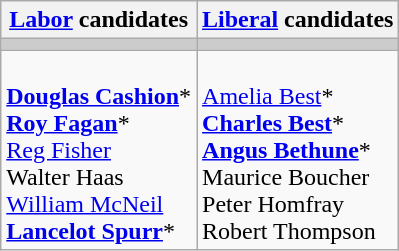<table class="wikitable">
<tr>
<th><a href='#'>Labor</a> candidates</th>
<th><a href='#'>Liberal</a> candidates</th>
</tr>
<tr bgcolor="#cccccc">
<td></td>
<td></td>
</tr>
<tr>
<td><br><strong><a href='#'>Douglas Cashion</a></strong>*<br>
<strong><a href='#'>Roy Fagan</a></strong>*<br>
<a href='#'>Reg Fisher</a><br>
Walter Haas<br>
<a href='#'>William McNeil</a><br>
<strong><a href='#'>Lancelot Spurr</a></strong>*</td>
<td><br><a href='#'>Amelia Best</a>*<br>
<strong><a href='#'>Charles Best</a></strong>*<br>
<strong><a href='#'>Angus Bethune</a></strong>*<br>
Maurice Boucher<br>
Peter Homfray<br>
Robert Thompson</td>
</tr>
</table>
